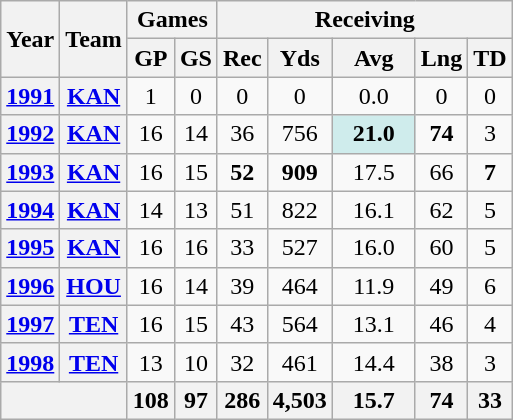<table class="wikitable" style="text-align:center">
<tr>
<th rowspan="2">Year</th>
<th rowspan="2">Team</th>
<th colspan="2">Games</th>
<th colspan="5">Receiving</th>
</tr>
<tr>
<th>GP</th>
<th>GS</th>
<th>Rec</th>
<th>Yds</th>
<th>Avg</th>
<th>Lng</th>
<th>TD</th>
</tr>
<tr>
<th><a href='#'>1991</a></th>
<th><a href='#'>KAN</a></th>
<td>1</td>
<td>0</td>
<td>0</td>
<td>0</td>
<td>0.0</td>
<td>0</td>
<td>0</td>
</tr>
<tr>
<th><a href='#'>1992</a></th>
<th><a href='#'>KAN</a></th>
<td>16</td>
<td>14</td>
<td>36</td>
<td>756</td>
<td style="background:#cfecec; width:3em;"><strong>21.0</strong></td>
<td><strong>74</strong></td>
<td>3</td>
</tr>
<tr>
<th><a href='#'>1993</a></th>
<th><a href='#'>KAN</a></th>
<td>16</td>
<td>15</td>
<td><strong>52</strong></td>
<td><strong>909</strong></td>
<td>17.5</td>
<td>66</td>
<td><strong>7</strong></td>
</tr>
<tr>
<th><a href='#'>1994</a></th>
<th><a href='#'>KAN</a></th>
<td>14</td>
<td>13</td>
<td>51</td>
<td>822</td>
<td>16.1</td>
<td>62</td>
<td>5</td>
</tr>
<tr>
<th><a href='#'>1995</a></th>
<th><a href='#'>KAN</a></th>
<td>16</td>
<td>16</td>
<td>33</td>
<td>527</td>
<td>16.0</td>
<td>60</td>
<td>5</td>
</tr>
<tr>
<th><a href='#'>1996</a></th>
<th><a href='#'>HOU</a></th>
<td>16</td>
<td>14</td>
<td>39</td>
<td>464</td>
<td>11.9</td>
<td>49</td>
<td>6</td>
</tr>
<tr>
<th><a href='#'>1997</a></th>
<th><a href='#'>TEN</a></th>
<td>16</td>
<td>15</td>
<td>43</td>
<td>564</td>
<td>13.1</td>
<td>46</td>
<td>4</td>
</tr>
<tr>
<th><a href='#'>1998</a></th>
<th><a href='#'>TEN</a></th>
<td>13</td>
<td>10</td>
<td>32</td>
<td>461</td>
<td>14.4</td>
<td>38</td>
<td>3</td>
</tr>
<tr>
<th colspan="2"></th>
<th>108</th>
<th>97</th>
<th>286</th>
<th>4,503</th>
<th>15.7</th>
<th>74</th>
<th>33</th>
</tr>
</table>
